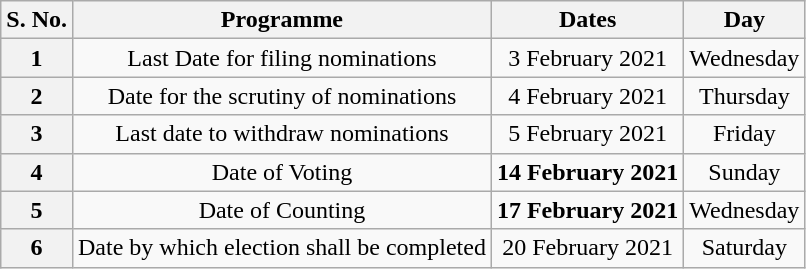<table class="wikitable" style="text-align:center">
<tr>
<th>S. No.</th>
<th>Programme</th>
<th>Dates</th>
<th>Day</th>
</tr>
<tr>
<th>1</th>
<td>Last Date for filing nominations</td>
<td>3 February 2021</td>
<td>Wednesday</td>
</tr>
<tr>
<th>2</th>
<td>Date for the scrutiny of nominations</td>
<td>4 February 2021</td>
<td>Thursday</td>
</tr>
<tr>
<th>3</th>
<td>Last date to withdraw nominations</td>
<td>5 February 2021</td>
<td>Friday</td>
</tr>
<tr>
<th>4</th>
<td>Date of Voting</td>
<td><strong>14 February 2021</strong></td>
<td>Sunday</td>
</tr>
<tr>
<th>5</th>
<td>Date of Counting</td>
<td><strong>17 February 2021</strong></td>
<td>Wednesday</td>
</tr>
<tr>
<th>6</th>
<td>Date by which election shall be completed</td>
<td>20 February 2021</td>
<td>Saturday</td>
</tr>
</table>
